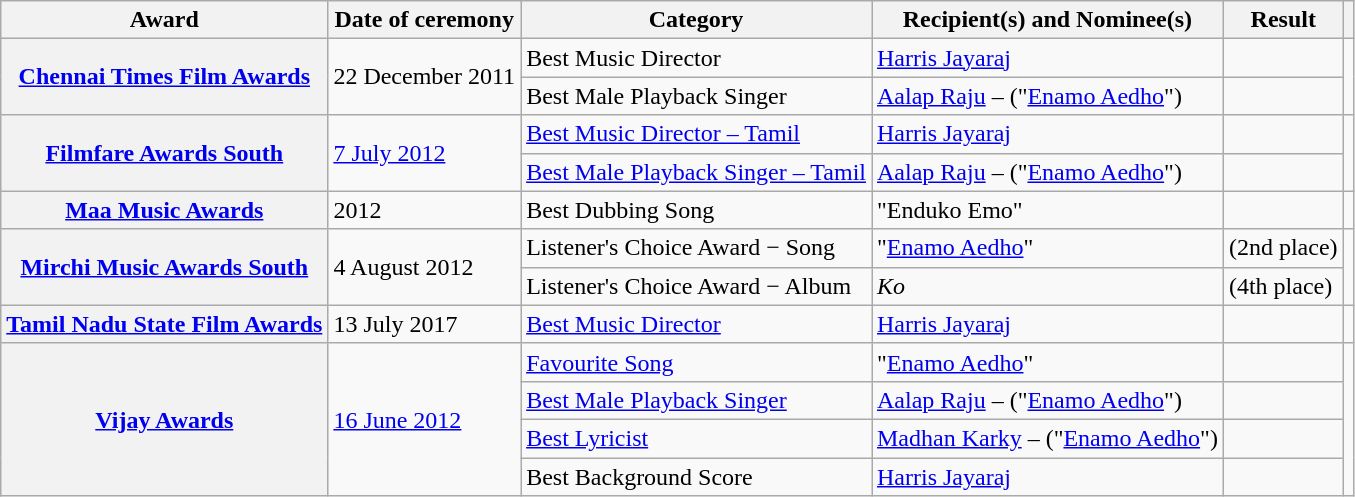<table class="wikitable plainrowheaders sortable">
<tr>
<th scope="col">Award</th>
<th scope="col">Date of ceremony</th>
<th scope="col">Category</th>
<th scope="col">Recipient(s) and Nominee(s)</th>
<th scope="col">Result</th>
<th scope="col" class="unsortable"></th>
</tr>
<tr>
<th rowspan="2" scope="row"><a href='#'>Chennai Times Film Awards</a></th>
<td rowspan="2">22 December 2011</td>
<td>Best Music Director</td>
<td><a href='#'>Harris Jayaraj</a></td>
<td></td>
<td rowspan="2" style="text-align:center;"></td>
</tr>
<tr>
<td>Best Male Playback Singer</td>
<td><a href='#'>Aalap Raju</a> – ("<a href='#'>Enamo Aedho</a>")</td>
<td></td>
</tr>
<tr>
<th rowspan="2" scope="row"><a href='#'>Filmfare Awards South</a></th>
<td rowspan="2"><a href='#'>7 July 2012</a></td>
<td><a href='#'>Best Music Director – Tamil</a></td>
<td><a href='#'>Harris Jayaraj</a></td>
<td></td>
<td rowspan="2" style="text-align:center;"><br></td>
</tr>
<tr>
<td><a href='#'>Best Male Playback Singer – Tamil</a></td>
<td><a href='#'>Aalap Raju</a> – ("<a href='#'>Enamo Aedho</a>")</td>
<td></td>
</tr>
<tr>
<th scope="row"><a href='#'>Maa Music Awards</a></th>
<td>2012</td>
<td>Best Dubbing Song</td>
<td>"Enduko Emo"</td>
<td></td>
<td style="text-align:center;"></td>
</tr>
<tr>
<th rowspan="2" scope="row"><a href='#'>Mirchi Music Awards South</a></th>
<td rowspan="2">4 August 2012</td>
<td>Listener's Choice Award − Song</td>
<td>"<a href='#'>Enamo Aedho</a>"</td>
<td> (2nd place)</td>
<td rowspan="2" style="text-align:center;"></td>
</tr>
<tr>
<td>Listener's Choice Award − Album</td>
<td><em>Ko</em></td>
<td> (4th place)</td>
</tr>
<tr>
<th scope="row"><a href='#'>Tamil Nadu State Film Awards</a></th>
<td>13 July 2017</td>
<td><a href='#'>Best Music Director</a></td>
<td><a href='#'>Harris Jayaraj</a></td>
<td></td>
<td style="text-align:center;"></td>
</tr>
<tr>
<th rowspan="4" scope="row"><a href='#'>Vijay Awards</a></th>
<td rowspan="4"><a href='#'>16 June 2012</a></td>
<td><a href='#'>Favourite Song</a></td>
<td>"<a href='#'>Enamo Aedho</a>"</td>
<td></td>
<td rowspan="4" style="text-align:center;"><br></td>
</tr>
<tr>
<td><a href='#'>Best Male Playback Singer</a></td>
<td><a href='#'>Aalap Raju</a> – ("<a href='#'>Enamo Aedho</a>")</td>
<td></td>
</tr>
<tr>
<td><a href='#'>Best Lyricist</a></td>
<td><a href='#'>Madhan Karky</a> – ("<a href='#'>Enamo Aedho</a>")</td>
<td></td>
</tr>
<tr>
<td>Best Background Score</td>
<td><a href='#'>Harris Jayaraj</a></td>
<td></td>
</tr>
</table>
